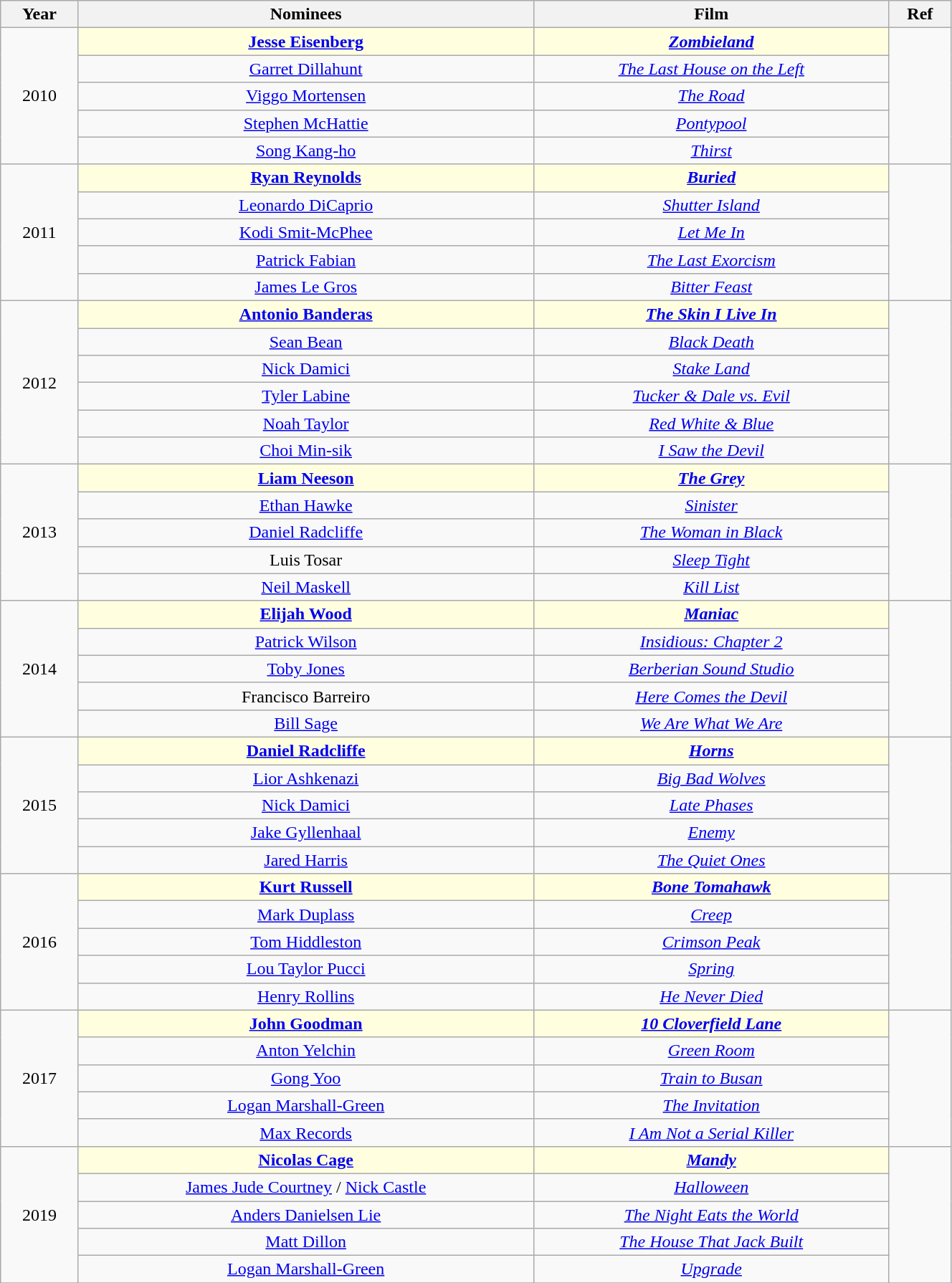<table class=wikitable style="text-align:center" width="70%">
<tr>
<th>Year</th>
<th>Nominees</th>
<th>Film</th>
<th>Ref</th>
</tr>
<tr>
<td rowspan=5>2010</td>
<td style="background:lightyellow;"><strong><a href='#'>Jesse Eisenberg</a></strong></td>
<td style="background:lightyellow;"><strong><em><a href='#'>Zombieland</a></em></strong></td>
<td rowspan=5></td>
</tr>
<tr>
<td><a href='#'>Garret Dillahunt</a></td>
<td><em><a href='#'>The Last House on the Left</a></em></td>
</tr>
<tr>
<td><a href='#'>Viggo Mortensen</a></td>
<td><em><a href='#'>The Road</a></em></td>
</tr>
<tr>
<td><a href='#'>Stephen McHattie</a></td>
<td><em><a href='#'>Pontypool</a></em></td>
</tr>
<tr>
<td><a href='#'>Song Kang-ho</a></td>
<td><em><a href='#'>Thirst</a></em></td>
</tr>
<tr>
<td rowspan=5>2011</td>
<td style="background:lightyellow;"><strong><a href='#'>Ryan Reynolds</a></strong></td>
<td style="background:lightyellow;"><strong><em><a href='#'>Buried</a></em></strong></td>
<td rowspan=5></td>
</tr>
<tr>
<td><a href='#'>Leonardo DiCaprio</a></td>
<td><em><a href='#'>Shutter Island</a></em></td>
</tr>
<tr>
<td><a href='#'>Kodi Smit-McPhee</a></td>
<td><em><a href='#'>Let Me In</a></em></td>
</tr>
<tr>
<td><a href='#'>Patrick Fabian</a></td>
<td><em><a href='#'>The Last Exorcism</a></em></td>
</tr>
<tr>
<td><a href='#'>James Le Gros</a></td>
<td><em><a href='#'>Bitter Feast</a></em></td>
</tr>
<tr>
<td rowspan=6>2012</td>
<td style="background:lightyellow;"><strong><a href='#'>Antonio Banderas</a></strong></td>
<td style="background:lightyellow;"><strong><em><a href='#'>The Skin I Live In</a></em></strong></td>
<td rowspan=6></td>
</tr>
<tr>
<td><a href='#'>Sean Bean</a></td>
<td><em><a href='#'>Black Death</a></em></td>
</tr>
<tr>
<td><a href='#'>Nick Damici</a></td>
<td><em><a href='#'>Stake Land</a></em></td>
</tr>
<tr>
<td><a href='#'>Tyler Labine</a></td>
<td><em><a href='#'>Tucker & Dale vs. Evil</a></em></td>
</tr>
<tr>
<td><a href='#'>Noah Taylor</a></td>
<td><em><a href='#'>Red White & Blue</a></em></td>
</tr>
<tr>
<td><a href='#'>Choi Min-sik</a></td>
<td><em><a href='#'>I Saw the Devil</a></em></td>
</tr>
<tr>
<td rowspan=5>2013</td>
<td style="background:lightyellow;"><strong><a href='#'>Liam Neeson</a></strong></td>
<td style="background:lightyellow;"><strong><em><a href='#'>The Grey</a></em></strong></td>
<td rowspan=5></td>
</tr>
<tr>
<td><a href='#'>Ethan Hawke</a></td>
<td><em><a href='#'>Sinister</a></em></td>
</tr>
<tr>
<td><a href='#'>Daniel Radcliffe</a></td>
<td><em><a href='#'>The Woman in Black</a></em></td>
</tr>
<tr>
<td>Luis Tosar</td>
<td><em><a href='#'>Sleep Tight</a></em></td>
</tr>
<tr>
<td><a href='#'>Neil Maskell</a></td>
<td><em><a href='#'>Kill List</a></em></td>
</tr>
<tr>
<td rowspan="5">2014</td>
<td style="background:lightyellow;"><strong><a href='#'>Elijah Wood</a></strong></td>
<td style="background:lightyellow;"><strong><em><a href='#'>Maniac</a></em></strong></td>
<td rowspan=5></td>
</tr>
<tr>
<td><a href='#'>Patrick Wilson</a></td>
<td><em><a href='#'>Insidious: Chapter 2</a></em></td>
</tr>
<tr>
<td><a href='#'>Toby Jones</a></td>
<td><em><a href='#'>Berberian Sound Studio</a></em></td>
</tr>
<tr>
<td>Francisco Barreiro</td>
<td><em><a href='#'>Here Comes the Devil</a></em></td>
</tr>
<tr>
<td><a href='#'>Bill Sage</a></td>
<td><em><a href='#'>We Are What We Are</a></em></td>
</tr>
<tr>
<td rowspan=5>2015</td>
<td style="background:lightyellow;"><strong><a href='#'>Daniel Radcliffe</a></strong></td>
<td style="background:lightyellow;"><strong><em><a href='#'>Horns</a></em></strong></td>
<td rowspan=5></td>
</tr>
<tr>
<td><a href='#'>Lior Ashkenazi</a></td>
<td><em><a href='#'>Big Bad Wolves</a></em></td>
</tr>
<tr>
<td><a href='#'>Nick Damici</a></td>
<td><em><a href='#'>Late Phases</a></em></td>
</tr>
<tr>
<td><a href='#'>Jake Gyllenhaal</a></td>
<td><em><a href='#'>Enemy</a></em></td>
</tr>
<tr>
<td><a href='#'>Jared Harris</a></td>
<td><em><a href='#'>The Quiet Ones</a></em></td>
</tr>
<tr>
<td rowspan=5>2016</td>
<td style="background:lightyellow;"><strong><a href='#'>Kurt Russell</a></strong></td>
<td style="background:lightyellow;"><strong><em><a href='#'>Bone Tomahawk</a></em></strong></td>
<td rowspan=5></td>
</tr>
<tr>
<td><a href='#'>Mark Duplass</a></td>
<td><em><a href='#'>Creep</a></em></td>
</tr>
<tr>
<td><a href='#'>Tom Hiddleston</a></td>
<td><em><a href='#'>Crimson Peak</a></em></td>
</tr>
<tr>
<td><a href='#'>Lou Taylor Pucci</a></td>
<td><em><a href='#'>Spring</a></em></td>
</tr>
<tr>
<td><a href='#'>Henry Rollins</a></td>
<td><em><a href='#'>He Never Died</a></em></td>
</tr>
<tr>
<td rowspan=5>2017</td>
<td style="background:lightyellow;"><strong><a href='#'>John Goodman</a></strong></td>
<td style="background:lightyellow;"><strong><em><a href='#'>10 Cloverfield Lane</a></em></strong></td>
<td rowspan=5></td>
</tr>
<tr>
<td><a href='#'>Anton Yelchin</a></td>
<td><em><a href='#'>Green Room</a></em></td>
</tr>
<tr>
<td><a href='#'>Gong Yoo</a></td>
<td><em><a href='#'>Train to Busan</a></em></td>
</tr>
<tr>
<td><a href='#'>Logan Marshall-Green</a></td>
<td><em><a href='#'>The Invitation</a></em></td>
</tr>
<tr>
<td><a href='#'>Max Records</a></td>
<td><em><a href='#'>I Am Not a Serial Killer</a></em></td>
</tr>
<tr>
<td rowspan=5>2019</td>
<td style="background:lightyellow;"><strong><a href='#'>Nicolas Cage</a></strong></td>
<td style="background:lightyellow;"><strong><em><a href='#'>Mandy</a></em></strong></td>
<td rowspan=5></td>
</tr>
<tr>
<td><a href='#'>James Jude Courtney</a> / <a href='#'>Nick Castle</a></td>
<td><em><a href='#'>Halloween</a></em></td>
</tr>
<tr>
<td><a href='#'>Anders Danielsen Lie</a></td>
<td><em><a href='#'>The Night Eats the World</a></em></td>
</tr>
<tr>
<td><a href='#'>Matt Dillon</a></td>
<td><em><a href='#'>The House That Jack Built</a></em></td>
</tr>
<tr>
<td><a href='#'>Logan Marshall-Green</a></td>
<td><em><a href='#'>Upgrade</a></em></td>
</tr>
<tr>
</tr>
</table>
